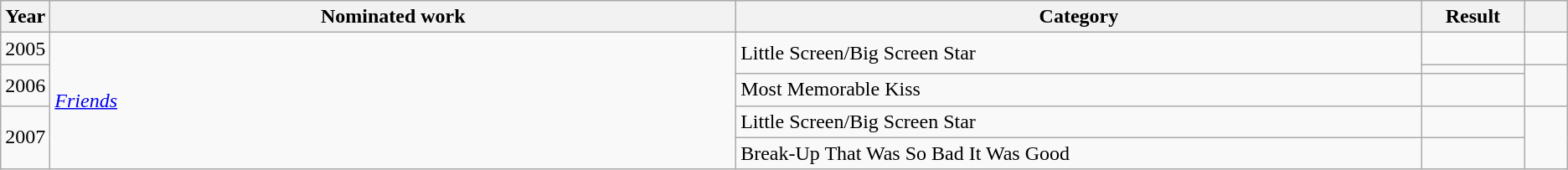<table class="wikitable sortable">
<tr>
<th scope="col" style="width:1em;">Year</th>
<th scope="col" style="width:39em;">Nominated work</th>
<th scope="col" style="width:39em;">Category</th>
<th scope="col" style="width:5em;">Result</th>
<th scope="col" style="width:2em;" class="unsortable"></th>
</tr>
<tr>
<td>2005</td>
<td rowspan="5"><em><a href='#'>Friends</a></em></td>
<td rowspan="2">Little Screen/Big Screen Star</td>
<td></td>
<td></td>
</tr>
<tr>
<td rowspan="2">2006</td>
<td></td>
<td rowspan="2"></td>
</tr>
<tr>
<td>Most Memorable Kiss</td>
<td></td>
</tr>
<tr>
<td rowspan="2">2007</td>
<td>Little Screen/Big Screen Star</td>
<td></td>
<td rowspan="2"></td>
</tr>
<tr>
<td>Break-Up That Was So Bad It Was Good</td>
<td></td>
</tr>
</table>
